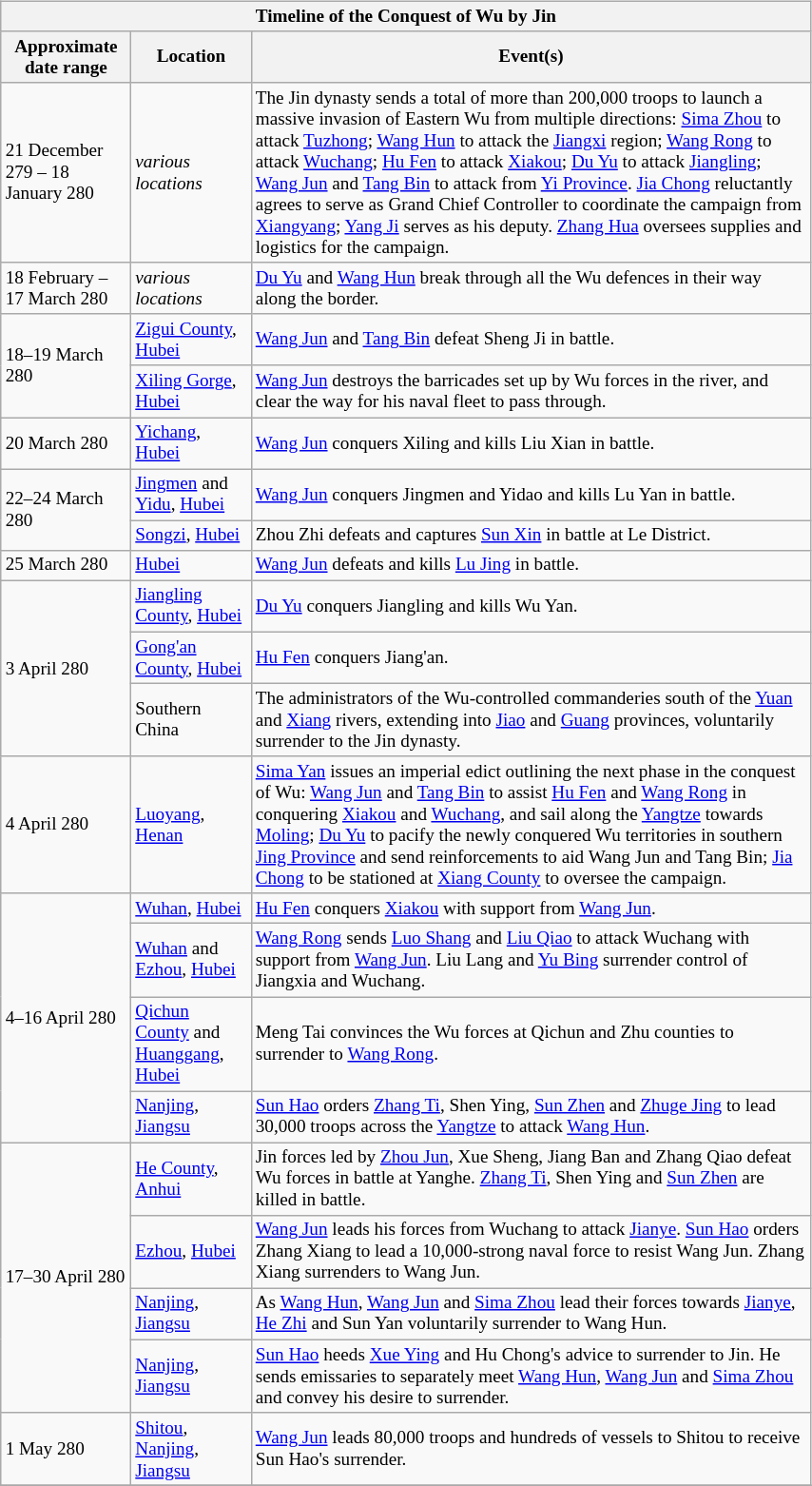<table class="wikitable" style="margin:5px; float:right; width:45%; font-size: 80%">
<tr>
<th colspan=3>Timeline of the Conquest of Wu by Jin</th>
</tr>
<tr>
<th>Approximate date range</th>
<th>Location</th>
<th>Event(s)</th>
</tr>
<tr>
<td>21 December 279 – 18 January 280</td>
<td><em>various locations</em></td>
<td>The Jin dynasty sends a total of more than 200,000 troops to launch a massive invasion of Eastern Wu from multiple directions: <a href='#'>Sima Zhou</a> to attack <a href='#'>Tuzhong</a>; <a href='#'>Wang Hun</a> to attack the <a href='#'>Jiangxi</a> region; <a href='#'>Wang Rong</a> to attack <a href='#'>Wuchang</a>; <a href='#'>Hu Fen</a> to attack <a href='#'>Xiakou</a>; <a href='#'>Du Yu</a> to attack <a href='#'>Jiangling</a>; <a href='#'>Wang Jun</a> and <a href='#'>Tang Bin</a> to attack from <a href='#'>Yi Province</a>. <a href='#'>Jia Chong</a> reluctantly agrees to serve as Grand Chief Controller to coordinate the campaign from <a href='#'>Xiangyang</a>; <a href='#'>Yang Ji</a> serves as his deputy. <a href='#'>Zhang Hua</a> oversees supplies and logistics for the campaign.</td>
</tr>
<tr>
<td>18 February – 17 March 280</td>
<td><em>various locations</em></td>
<td><a href='#'>Du Yu</a> and <a href='#'>Wang Hun</a> break through all the Wu defences in their way along the border.</td>
</tr>
<tr>
<td rowspan=2>18–19 March 280</td>
<td><a href='#'>Zigui County</a>, <a href='#'>Hubei</a></td>
<td><a href='#'>Wang Jun</a> and <a href='#'>Tang Bin</a> defeat Sheng Ji in battle.</td>
</tr>
<tr>
<td><a href='#'>Xiling Gorge</a>, <a href='#'>Hubei</a></td>
<td><a href='#'>Wang Jun</a> destroys the barricades set up by Wu forces in the river, and clear the way for his naval fleet to pass through.</td>
</tr>
<tr>
<td>20 March 280</td>
<td><a href='#'>Yichang</a>, <a href='#'>Hubei</a></td>
<td><a href='#'>Wang Jun</a> conquers Xiling and kills Liu Xian in battle.</td>
</tr>
<tr>
<td rowspan=2>22–24 March 280</td>
<td><a href='#'>Jingmen</a> and <a href='#'>Yidu</a>, <a href='#'>Hubei</a></td>
<td><a href='#'>Wang Jun</a> conquers Jingmen and Yidao and kills Lu Yan in battle.</td>
</tr>
<tr>
<td><a href='#'>Songzi</a>, <a href='#'>Hubei</a></td>
<td>Zhou Zhi defeats and captures <a href='#'>Sun Xin</a> in battle at Le District.</td>
</tr>
<tr>
<td>25 March 280</td>
<td><a href='#'>Hubei</a></td>
<td><a href='#'>Wang Jun</a> defeats and kills <a href='#'>Lu Jing</a> in battle.</td>
</tr>
<tr>
<td rowspan=3>3 April 280</td>
<td><a href='#'>Jiangling County</a>, <a href='#'>Hubei</a></td>
<td><a href='#'>Du Yu</a> conquers Jiangling and kills Wu Yan.</td>
</tr>
<tr>
<td><a href='#'>Gong'an County</a>, <a href='#'>Hubei</a></td>
<td><a href='#'>Hu Fen</a> conquers Jiang'an.</td>
</tr>
<tr>
<td>Southern China</td>
<td>The administrators of the Wu-controlled commanderies south of the <a href='#'>Yuan</a> and <a href='#'>Xiang</a> rivers, extending into <a href='#'>Jiao</a> and <a href='#'>Guang</a> provinces, voluntarily surrender to the Jin dynasty.</td>
</tr>
<tr>
<td>4 April 280</td>
<td><a href='#'>Luoyang</a>, <a href='#'>Henan</a></td>
<td><a href='#'>Sima Yan</a> issues an imperial edict outlining the next phase in the conquest of Wu: <a href='#'>Wang Jun</a> and <a href='#'>Tang Bin</a> to assist <a href='#'>Hu Fen</a> and <a href='#'>Wang Rong</a> in conquering <a href='#'>Xiakou</a> and <a href='#'>Wuchang</a>, and sail along the <a href='#'>Yangtze</a> towards <a href='#'>Moling</a>; <a href='#'>Du Yu</a> to pacify the newly conquered Wu territories in southern <a href='#'>Jing Province</a> and send reinforcements to aid Wang Jun and Tang Bin; <a href='#'>Jia Chong</a> to be stationed at <a href='#'>Xiang County</a> to oversee the campaign.</td>
</tr>
<tr>
<td rowspan=4>4–16 April 280</td>
<td><a href='#'>Wuhan</a>, <a href='#'>Hubei</a></td>
<td><a href='#'>Hu Fen</a> conquers <a href='#'>Xiakou</a> with support from <a href='#'>Wang Jun</a>.</td>
</tr>
<tr>
<td><a href='#'>Wuhan</a> and <a href='#'>Ezhou</a>, <a href='#'>Hubei</a></td>
<td><a href='#'>Wang Rong</a> sends <a href='#'>Luo Shang</a> and <a href='#'>Liu Qiao</a> to attack Wuchang with support from <a href='#'>Wang Jun</a>. Liu Lang and <a href='#'>Yu Bing</a> surrender control of Jiangxia and Wuchang.</td>
</tr>
<tr>
<td><a href='#'>Qichun County</a> and <a href='#'>Huanggang</a>, <a href='#'>Hubei</a></td>
<td>Meng Tai convinces the Wu forces at Qichun and Zhu counties to surrender to <a href='#'>Wang Rong</a>.</td>
</tr>
<tr>
<td><a href='#'>Nanjing</a>, <a href='#'>Jiangsu</a></td>
<td><a href='#'>Sun Hao</a> orders <a href='#'>Zhang Ti</a>, Shen Ying, <a href='#'>Sun Zhen</a> and <a href='#'>Zhuge Jing</a> to lead 30,000 troops across the <a href='#'>Yangtze</a> to attack <a href='#'>Wang Hun</a>.</td>
</tr>
<tr>
<td rowspan=4>17–30 April 280</td>
<td><a href='#'>He County</a>, <a href='#'>Anhui</a></td>
<td>Jin forces led by <a href='#'>Zhou Jun</a>, Xue Sheng, Jiang Ban and Zhang Qiao defeat Wu forces in battle at Yanghe. <a href='#'>Zhang Ti</a>, Shen Ying and <a href='#'>Sun Zhen</a> are killed in battle.</td>
</tr>
<tr>
<td><a href='#'>Ezhou</a>, <a href='#'>Hubei</a></td>
<td><a href='#'>Wang Jun</a> leads his forces from Wuchang to attack <a href='#'>Jianye</a>. <a href='#'>Sun Hao</a> orders Zhang Xiang to lead a 10,000-strong naval force to resist Wang Jun. Zhang Xiang surrenders to Wang Jun.</td>
</tr>
<tr>
<td><a href='#'>Nanjing</a>, <a href='#'>Jiangsu</a></td>
<td>As <a href='#'>Wang Hun</a>, <a href='#'>Wang Jun</a> and <a href='#'>Sima Zhou</a> lead their forces towards <a href='#'>Jianye</a>, <a href='#'>He Zhi</a> and Sun Yan voluntarily surrender to Wang Hun.</td>
</tr>
<tr>
<td><a href='#'>Nanjing</a>, <a href='#'>Jiangsu</a></td>
<td><a href='#'>Sun Hao</a> heeds <a href='#'>Xue Ying</a> and Hu Chong's advice to surrender to Jin. He sends emissaries to separately meet <a href='#'>Wang Hun</a>, <a href='#'>Wang Jun</a> and <a href='#'>Sima Zhou</a> and convey his desire to surrender.</td>
</tr>
<tr>
<td>1 May 280</td>
<td><a href='#'>Shitou</a>, <a href='#'>Nanjing</a>, <a href='#'>Jiangsu</a></td>
<td><a href='#'>Wang Jun</a> leads 80,000 troops and hundreds of vessels to Shitou to receive Sun Hao's surrender.</td>
</tr>
<tr>
</tr>
</table>
